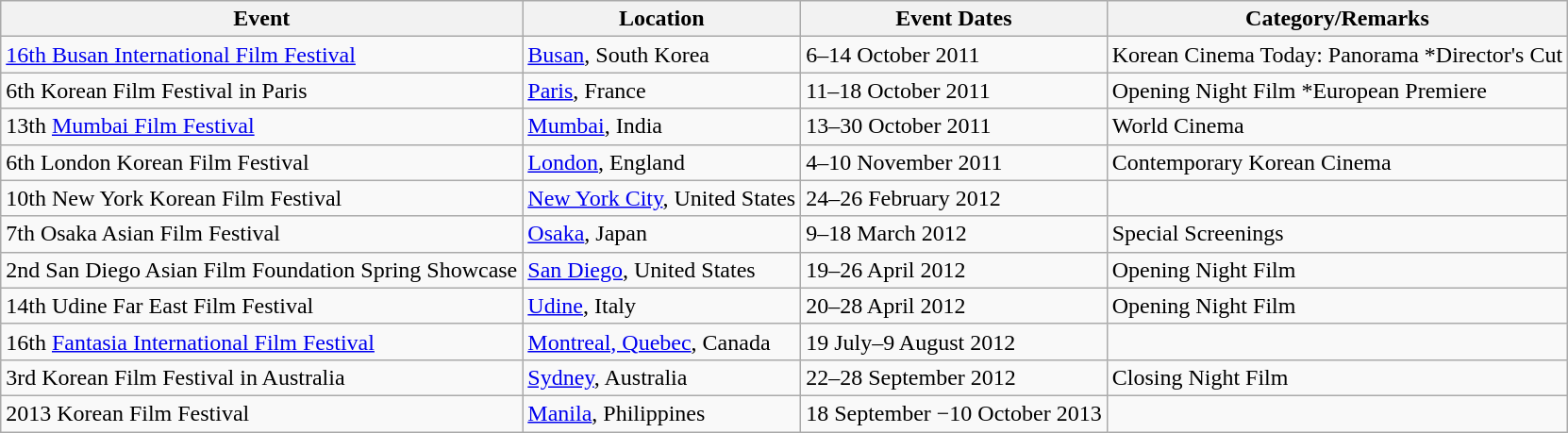<table class="wikitable">
<tr>
<th>Event</th>
<th>Location</th>
<th>Event Dates</th>
<th>Category/Remarks</th>
</tr>
<tr>
<td><a href='#'>16th Busan International Film Festival</a></td>
<td><a href='#'>Busan</a>, South Korea</td>
<td>6–14 October 2011</td>
<td>Korean Cinema Today: Panorama *Director's Cut</td>
</tr>
<tr>
<td>6th Korean Film Festival in Paris</td>
<td><a href='#'>Paris</a>, France</td>
<td>11–18 October 2011</td>
<td>Opening Night Film *European Premiere</td>
</tr>
<tr>
<td>13th <a href='#'>Mumbai Film Festival</a></td>
<td><a href='#'>Mumbai</a>, India</td>
<td>13–30 October 2011</td>
<td>World Cinema</td>
</tr>
<tr>
<td>6th London Korean Film Festival</td>
<td><a href='#'>London</a>, England</td>
<td>4–10 November 2011</td>
<td>Contemporary Korean Cinema</td>
</tr>
<tr>
<td>10th New York Korean Film Festival</td>
<td><a href='#'>New York City</a>, United States</td>
<td>24–26 February 2012</td>
<td></td>
</tr>
<tr>
<td>7th Osaka Asian Film Festival</td>
<td><a href='#'>Osaka</a>, Japan</td>
<td>9–18 March 2012</td>
<td>Special Screenings</td>
</tr>
<tr>
<td>2nd San Diego Asian Film Foundation Spring Showcase</td>
<td><a href='#'>San Diego</a>, United States</td>
<td>19–26 April 2012</td>
<td>Opening Night Film</td>
</tr>
<tr>
<td>14th Udine Far East Film Festival</td>
<td><a href='#'>Udine</a>, Italy</td>
<td>20–28 April 2012</td>
<td>Opening Night Film</td>
</tr>
<tr>
<td>16th <a href='#'>Fantasia International Film Festival</a></td>
<td><a href='#'>Montreal, Quebec</a>, Canada</td>
<td>19 July–9 August 2012</td>
<td></td>
</tr>
<tr>
<td>3rd Korean Film Festival in Australia</td>
<td><a href='#'>Sydney</a>, Australia</td>
<td>22–28 September 2012</td>
<td>Closing Night Film</td>
</tr>
<tr>
<td>2013 Korean Film Festival</td>
<td><a href='#'>Manila</a>, Philippines</td>
<td>18 September −10 October 2013</td>
<td></td>
</tr>
</table>
